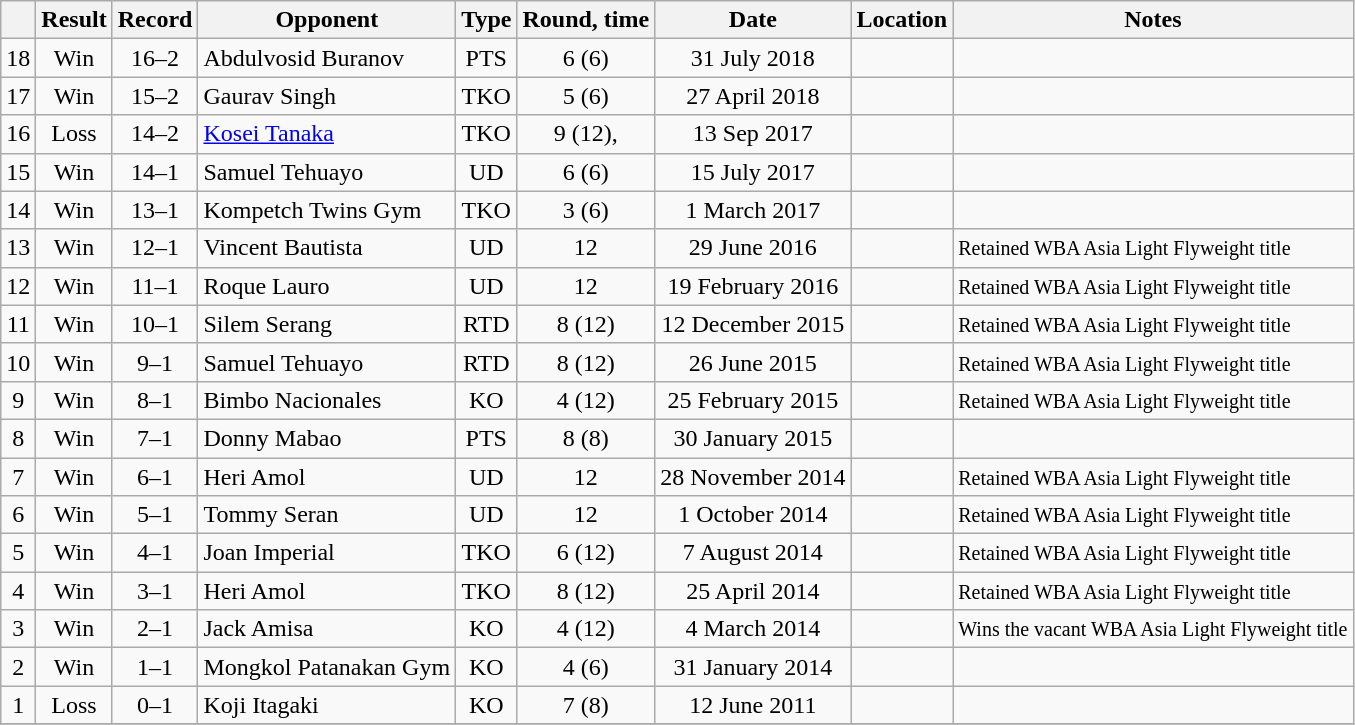<table class="wikitable" style="text-align:center">
<tr>
<th></th>
<th>Result</th>
<th>Record</th>
<th>Opponent</th>
<th>Type</th>
<th>Round, time</th>
<th>Date</th>
<th>Location</th>
<th>Notes</th>
</tr>
<tr>
<td>18</td>
<td>Win</td>
<td>16–2</td>
<td style="text-align:left;"> Abdulvosid Buranov</td>
<td>PTS</td>
<td>6 (6)</td>
<td>31 July 2018</td>
<td style="text-align:left;"> </td>
<td></td>
</tr>
<tr>
<td>17</td>
<td>Win</td>
<td>15–2</td>
<td style="text-align:left;"> Gaurav Singh</td>
<td>TKO</td>
<td>5 (6)</td>
<td>27 April 2018</td>
<td style="text-align:left;"> </td>
<td></td>
</tr>
<tr>
<td>16</td>
<td>Loss</td>
<td>14–2</td>
<td style="text-align:left;"> <a href='#'>Kosei Tanaka</a></td>
<td>TKO</td>
<td>9 (12), </td>
<td>13 Sep 2017</td>
<td style="text-align:left;"> </td>
<td style="text-align:left;"></td>
</tr>
<tr>
<td>15</td>
<td>Win</td>
<td>14–1</td>
<td style="text-align:left;"> Samuel Tehuayo</td>
<td>UD</td>
<td>6 (6)</td>
<td>15 July 2017</td>
<td style="text-align:left;"> </td>
<td></td>
</tr>
<tr>
<td>14</td>
<td>Win</td>
<td>13–1</td>
<td style="text-align:left;"> Kompetch Twins Gym</td>
<td>TKO</td>
<td>3 (6)</td>
<td>1 March 2017</td>
<td style="text-align:left;"> </td>
<td></td>
</tr>
<tr>
<td>13</td>
<td>Win</td>
<td>12–1</td>
<td style="text-align:left;"> Vincent Bautista</td>
<td>UD</td>
<td>12</td>
<td>29 June 2016</td>
<td style="text-align:left;"> </td>
<td style="text-align:left;"><small>Retained WBA Asia Light Flyweight title</small></td>
</tr>
<tr>
<td>12</td>
<td>Win</td>
<td>11–1</td>
<td style="text-align:left;"> Roque Lauro</td>
<td>UD</td>
<td>12</td>
<td>19 February 2016</td>
<td style="text-align:left;"> </td>
<td style="text-align:left;"><small>Retained WBA Asia Light Flyweight title</small></td>
</tr>
<tr>
<td>11</td>
<td>Win</td>
<td>10–1</td>
<td style="text-align:left;"> Silem Serang</td>
<td>RTD</td>
<td>8 (12)</td>
<td>12 December 2015</td>
<td style="text-align:left;"> </td>
<td style="text-align:left;"><small>Retained WBA Asia Light Flyweight title</small></td>
</tr>
<tr>
<td>10</td>
<td>Win</td>
<td>9–1</td>
<td style="text-align:left;"> Samuel Tehuayo</td>
<td>RTD</td>
<td>8 (12)</td>
<td>26 June 2015</td>
<td style="text-align:left;"> </td>
<td style="text-align:left;"><small>Retained WBA Asia Light Flyweight title</small></td>
</tr>
<tr>
<td>9</td>
<td>Win</td>
<td>8–1</td>
<td style="text-align:left;"> Bimbo Nacionales</td>
<td>KO</td>
<td>4 (12)</td>
<td>25 February 2015</td>
<td style="text-align:left;"> </td>
<td style="text-align:left;"><small>Retained WBA Asia Light Flyweight title</small></td>
</tr>
<tr>
<td>8</td>
<td>Win</td>
<td>7–1</td>
<td style="text-align:left;"> Donny Mabao</td>
<td>PTS</td>
<td>8 (8)</td>
<td>30 January 2015</td>
<td style="text-align:left;"> </td>
<td></td>
</tr>
<tr>
<td>7</td>
<td>Win</td>
<td>6–1</td>
<td style="text-align:left;"> Heri Amol</td>
<td>UD</td>
<td>12</td>
<td>28 November 2014</td>
<td style="text-align:left;"> </td>
<td style="text-align:left;"><small>Retained WBA Asia Light Flyweight title</small></td>
</tr>
<tr>
<td>6</td>
<td>Win</td>
<td>5–1</td>
<td style="text-align:left;"> Tommy Seran</td>
<td>UD</td>
<td>12</td>
<td>1 October 2014</td>
<td style="text-align:left;"> </td>
<td style="text-align:left;"><small>Retained WBA Asia Light Flyweight title</small></td>
</tr>
<tr>
<td>5</td>
<td>Win</td>
<td>4–1</td>
<td style="text-align:left;"> Joan Imperial</td>
<td>TKO</td>
<td>6 (12)</td>
<td>7 August 2014</td>
<td style="text-align:left;"> </td>
<td style="text-align:left;"><small>Retained WBA Asia Light Flyweight title</small></td>
</tr>
<tr>
<td>4</td>
<td>Win</td>
<td>3–1</td>
<td style="text-align:left;"> Heri Amol</td>
<td>TKO</td>
<td>8 (12)</td>
<td>25 April 2014</td>
<td style="text-align:left;"> </td>
<td style="text-align:left;"><small>Retained WBA Asia Light Flyweight title</small></td>
</tr>
<tr>
<td>3</td>
<td>Win</td>
<td>2–1</td>
<td style="text-align:left;"> Jack Amisa</td>
<td>KO</td>
<td>4 (12)</td>
<td>4 March 2014</td>
<td style="text-align:left;"> </td>
<td style="text-align:left;"><small>Wins the vacant WBA Asia Light Flyweight title</small></td>
</tr>
<tr>
<td>2</td>
<td>Win</td>
<td>1–1</td>
<td style="text-align:left;"> Mongkol Patanakan Gym</td>
<td>KO</td>
<td>4 (6)</td>
<td>31 January 2014</td>
<td style="text-align:left;"> </td>
<td></td>
</tr>
<tr>
<td>1</td>
<td>Loss</td>
<td>0–1</td>
<td style="text-align:left;"> Koji Itagaki</td>
<td>KO</td>
<td>7 (8)</td>
<td>12 June 2011</td>
<td style="text-align:left;"> </td>
<td></td>
</tr>
<tr>
</tr>
</table>
